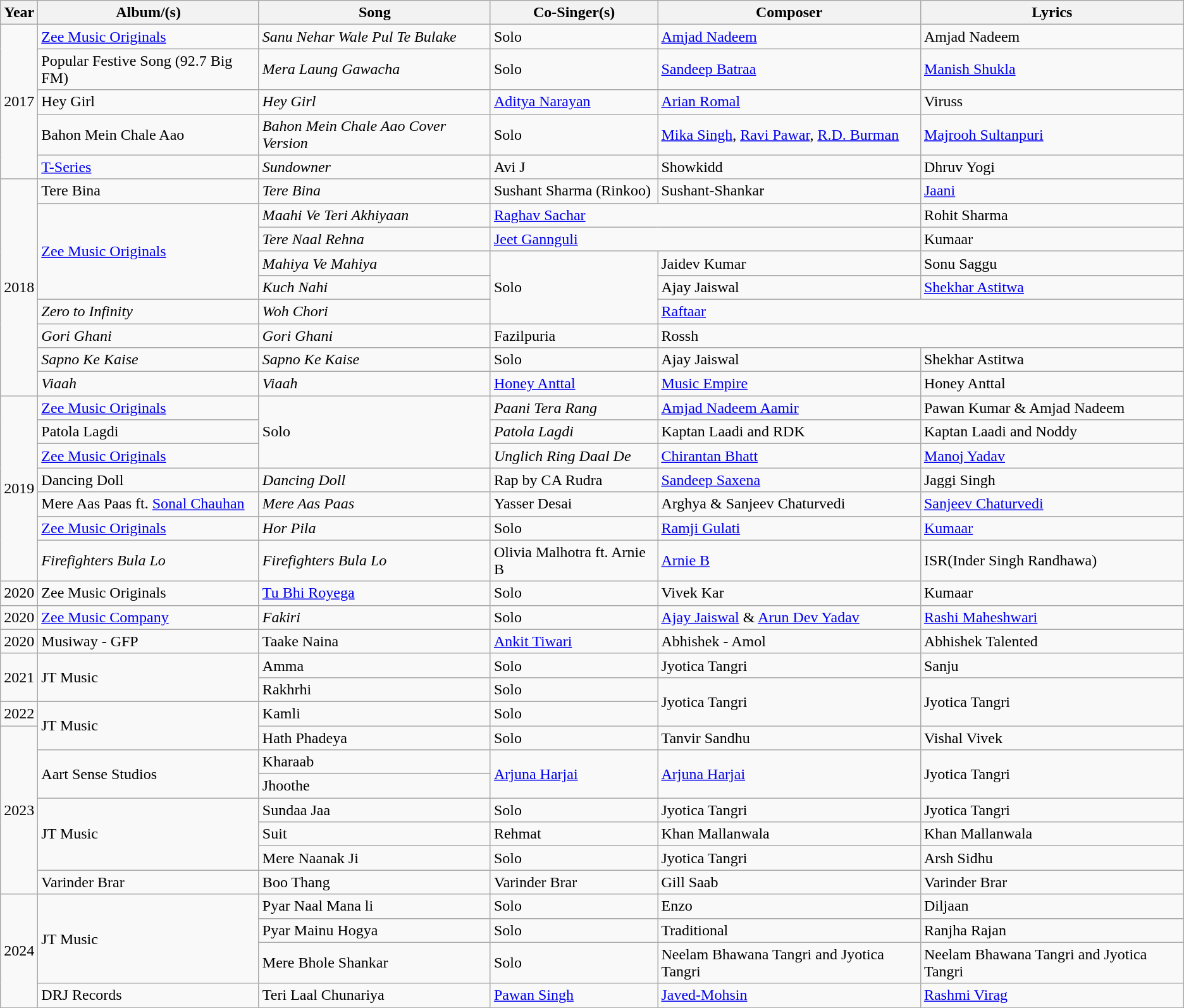<table class="wikitable">
<tr>
<th>Year</th>
<th>Album/(s)</th>
<th>Song</th>
<th>Co-Singer(s)</th>
<th>Composer</th>
<th>Lyrics</th>
</tr>
<tr>
<td rowspan="5">2017</td>
<td><a href='#'>Zee Music Originals</a></td>
<td><em>Sanu Nehar Wale Pul Te Bulake</em></td>
<td>Solo</td>
<td><a href='#'>Amjad Nadeem</a></td>
<td>Amjad Nadeem</td>
</tr>
<tr>
<td>Popular Festive Song (92.7 Big FM)</td>
<td><em>Mera Laung Gawacha</em></td>
<td>Solo</td>
<td><a href='#'>Sandeep Batraa</a></td>
<td><a href='#'>Manish Shukla</a></td>
</tr>
<tr>
<td>Hey Girl</td>
<td><em>Hey Girl</em></td>
<td><a href='#'>Aditya Narayan</a></td>
<td><a href='#'>Arian Romal</a></td>
<td>Viruss</td>
</tr>
<tr>
<td>Bahon Mein Chale Aao</td>
<td><em>Bahon Mein Chale Aao Cover Version</em></td>
<td>Solo</td>
<td><a href='#'>Mika Singh</a>, <a href='#'>Ravi Pawar</a>, <a href='#'>R.D. Burman</a></td>
<td><a href='#'>Majrooh Sultanpuri</a></td>
</tr>
<tr>
<td><a href='#'>T-Series</a></td>
<td><em>Sundowner</em></td>
<td>Avi J</td>
<td>Showkidd</td>
<td>Dhruv Yogi</td>
</tr>
<tr>
<td rowspan="9">2018</td>
<td>Tere Bina</td>
<td><em>Tere Bina</em></td>
<td>Sushant Sharma (Rinkoo)</td>
<td>Sushant-Shankar</td>
<td><a href='#'>Jaani</a></td>
</tr>
<tr>
<td rowspan="4"><a href='#'>Zee Music Originals</a></td>
<td><em>Maahi Ve Teri Akhiyaan</em></td>
<td colspan="2"><a href='#'>Raghav Sachar</a></td>
<td>Rohit Sharma</td>
</tr>
<tr>
<td><em>Tere Naal Rehna</em></td>
<td colspan="2"><a href='#'>Jeet Gannguli</a></td>
<td>Kumaar</td>
</tr>
<tr>
<td><em>Mahiya Ve Mahiya</em></td>
<td rowspan="3">Solo</td>
<td>Jaidev Kumar</td>
<td>Sonu Saggu</td>
</tr>
<tr>
<td><em>Kuch Nahi</em></td>
<td>Ajay Jaiswal</td>
<td><a href='#'>Shekhar Astitwa</a></td>
</tr>
<tr>
<td><em>Zero to Infinity</em></td>
<td><em>Woh Chori</em></td>
<td colspan="3"><a href='#'>Raftaar</a></td>
</tr>
<tr>
<td><em>Gori Ghani</em></td>
<td><em>Gori Ghani</em></td>
<td>Fazilpuria</td>
<td colspan="2">Rossh</td>
</tr>
<tr>
<td><em>Sapno Ke Kaise</em></td>
<td><em>Sapno Ke Kaise</em></td>
<td>Solo</td>
<td>Ajay Jaiswal</td>
<td>Shekhar Astitwa</td>
</tr>
<tr>
<td><em>Viaah</em></td>
<td><em>Viaah</em></td>
<td><a href='#'>Honey Anttal</a></td>
<td><a href='#'>Music Empire</a></td>
<td>Honey Anttal</td>
</tr>
<tr>
<td rowspan="7">2019</td>
<td><a href='#'>Zee Music Originals</a></td>
<td rowspan="3">Solo</td>
<td><em>Paani Tera Rang</em></td>
<td><a href='#'>Amjad Nadeem Aamir</a></td>
<td>Pawan Kumar & Amjad Nadeem</td>
</tr>
<tr>
<td>Patola Lagdi</td>
<td><em>Patola Lagdi</em></td>
<td>Kaptan Laadi and RDK</td>
<td>Kaptan Laadi and Noddy</td>
</tr>
<tr>
<td><a href='#'>Zee Music Originals</a></td>
<td><em>Unglich Ring Daal De</em></td>
<td><a href='#'>Chirantan Bhatt</a></td>
<td><a href='#'>Manoj Yadav</a></td>
</tr>
<tr>
<td>Dancing Doll</td>
<td><em>Dancing Doll</em></td>
<td>Rap by CA Rudra</td>
<td><a href='#'>Sandeep Saxena</a></td>
<td>Jaggi Singh</td>
</tr>
<tr>
<td>Mere Aas Paas ft. <a href='#'>Sonal Chauhan</a></td>
<td><em>Mere Aas Paas</em></td>
<td>Yasser Desai</td>
<td>Arghya & Sanjeev Chaturvedi</td>
<td><a href='#'>Sanjeev Chaturvedi</a></td>
</tr>
<tr>
<td><a href='#'>Zee Music Originals</a></td>
<td><em>Hor Pila</em></td>
<td>Solo</td>
<td><a href='#'>Ramji Gulati</a></td>
<td><a href='#'>Kumaar</a></td>
</tr>
<tr>
<td><em>Firefighters Bula Lo </em></td>
<td><em>Firefighters Bula Lo </em></td>
<td>Olivia Malhotra ft. Arnie B</td>
<td><a href='#'>Arnie B</a></td>
<td>ISR(Inder Singh Randhawa)</td>
</tr>
<tr>
<td>2020</td>
<td>Zee Music Originals</td>
<td><a href='#'>Tu Bhi Royega</a></td>
<td>Solo</td>
<td>Vivek Kar</td>
<td>Kumaar</td>
</tr>
<tr>
<td>2020</td>
<td><a href='#'>Zee Music Company</a></td>
<td><em>Fakiri</em></td>
<td>Solo</td>
<td><a href='#'>Ajay Jaiswal</a> & <a href='#'>Arun Dev Yadav</a></td>
<td><a href='#'>Rashi Maheshwari</a></td>
</tr>
<tr>
<td>2020</td>
<td>Musiway - GFP</td>
<td>Taake Naina</td>
<td><a href='#'>Ankit Tiwari</a></td>
<td>Abhishek - Amol</td>
<td>Abhishek Talented</td>
</tr>
<tr>
<td rowspan="2">2021</td>
<td rowspan="2">JT Music</td>
<td>Amma</td>
<td>Solo</td>
<td>Jyotica Tangri</td>
<td>Sanju</td>
</tr>
<tr>
<td>Rakhrhi</td>
<td>Solo</td>
<td rowspan="2">Jyotica Tangri</td>
<td rowspan="2">Jyotica Tangri</td>
</tr>
<tr>
<td>2022</td>
<td rowspan="2">JT Music</td>
<td>Kamli</td>
<td>Solo</td>
</tr>
<tr>
<td rowspan="7">2023</td>
<td>Hath Phadeya</td>
<td>Solo</td>
<td>Tanvir Sandhu</td>
<td>Vishal Vivek</td>
</tr>
<tr>
<td rowspan="2">Aart Sense Studios</td>
<td>Kharaab</td>
<td rowspan="2"><a href='#'>Arjuna Harjai</a></td>
<td rowspan="2"><a href='#'>Arjuna Harjai</a></td>
<td rowspan="2">Jyotica Tangri</td>
</tr>
<tr>
<td>Jhoothe</td>
</tr>
<tr>
<td rowspan="3">JT Music</td>
<td>Sundaa Jaa</td>
<td>Solo</td>
<td>Jyotica Tangri</td>
<td>Jyotica Tangri</td>
</tr>
<tr>
<td>Suit</td>
<td>Rehmat</td>
<td>Khan Mallanwala</td>
<td>Khan Mallanwala</td>
</tr>
<tr>
<td>Mere Naanak Ji</td>
<td>Solo</td>
<td>Jyotica Tangri</td>
<td>Arsh Sidhu</td>
</tr>
<tr>
<td>Varinder Brar</td>
<td>Boo Thang</td>
<td>Varinder Brar</td>
<td>Gill Saab</td>
<td>Varinder Brar</td>
</tr>
<tr>
<td rowspan="4">2024</td>
<td rowspan="3">JT Music</td>
<td>Pyar Naal Mana li</td>
<td>Solo</td>
<td>Enzo</td>
<td>Diljaan</td>
</tr>
<tr>
<td>Pyar Mainu Hogya</td>
<td>Solo</td>
<td>Traditional</td>
<td>Ranjha Rajan</td>
</tr>
<tr>
<td>Mere Bhole Shankar</td>
<td>Solo</td>
<td>Neelam Bhawana Tangri and Jyotica Tangri</td>
<td>Neelam Bhawana Tangri and Jyotica Tangri</td>
</tr>
<tr>
<td>DRJ Records</td>
<td>Teri Laal Chunariya</td>
<td><a href='#'>Pawan Singh</a></td>
<td><a href='#'>Javed-Mohsin</a></td>
<td><a href='#'>Rashmi Virag</a></td>
</tr>
</table>
